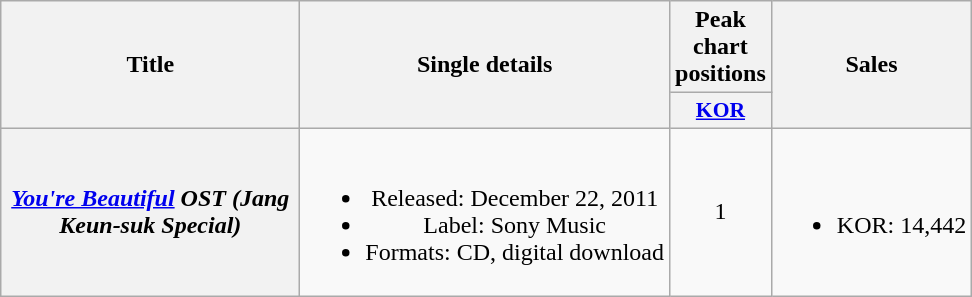<table class="wikitable plainrowheaders" style="text-align:center;">
<tr>
<th rowspan="2" scope="col" style="width:12em;">Title</th>
<th rowspan="2" scope="col">Single details</th>
<th>Peak chart positions</th>
<th rowspan="2" scope="col">Sales</th>
</tr>
<tr>
<th scope="col" style="width:2.5em;font-size:90%;"><a href='#'>KOR</a><br></th>
</tr>
<tr>
<th scope="row"><em><a href='#'>You're Beautiful</a> OST (Jang Keun-suk Special)</em></th>
<td><br><ul><li>Released: December 22, 2011</li><li>Label: Sony Music</li><li>Formats: CD, digital download</li></ul></td>
<td>1</td>
<td><br><ul><li>KOR: 14,442</li></ul></td>
</tr>
</table>
